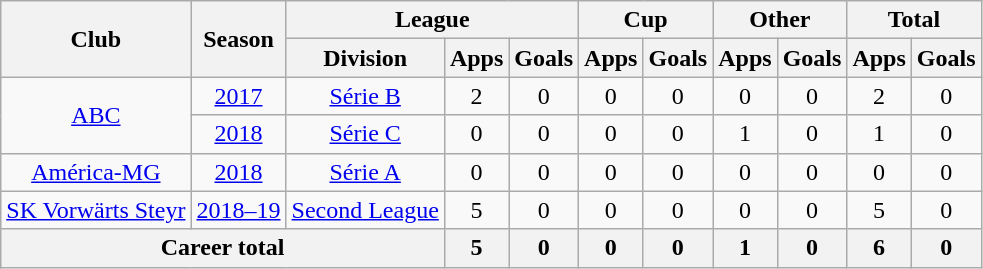<table class="wikitable" style="text-align: center">
<tr>
<th rowspan="2">Club</th>
<th rowspan="2">Season</th>
<th colspan="3">League</th>
<th colspan="2">Cup</th>
<th colspan="2">Other</th>
<th colspan="2">Total</th>
</tr>
<tr>
<th>Division</th>
<th>Apps</th>
<th>Goals</th>
<th>Apps</th>
<th>Goals</th>
<th>Apps</th>
<th>Goals</th>
<th>Apps</th>
<th>Goals</th>
</tr>
<tr>
<td rowspan="2"><a href='#'>ABC</a></td>
<td><a href='#'>2017</a></td>
<td><a href='#'>Série B</a></td>
<td>2</td>
<td>0</td>
<td>0</td>
<td>0</td>
<td>0</td>
<td>0</td>
<td>2</td>
<td>0</td>
</tr>
<tr>
<td><a href='#'>2018</a></td>
<td><a href='#'>Série C</a></td>
<td>0</td>
<td>0</td>
<td>0</td>
<td>0</td>
<td>1</td>
<td>0</td>
<td>1</td>
<td>0</td>
</tr>
<tr>
<td><a href='#'>América-MG</a></td>
<td><a href='#'>2018</a></td>
<td><a href='#'>Série A</a></td>
<td>0</td>
<td>0</td>
<td>0</td>
<td>0</td>
<td>0</td>
<td>0</td>
<td>0</td>
<td>0</td>
</tr>
<tr>
<td><a href='#'>SK Vorwärts Steyr</a></td>
<td><a href='#'>2018–19</a></td>
<td><a href='#'>Second League</a></td>
<td>5</td>
<td>0</td>
<td>0</td>
<td>0</td>
<td>0</td>
<td>0</td>
<td>5</td>
<td>0</td>
</tr>
<tr>
<th colspan="3"><strong>Career total</strong></th>
<th>5</th>
<th>0</th>
<th>0</th>
<th>0</th>
<th>1</th>
<th>0</th>
<th>6</th>
<th>0</th>
</tr>
</table>
